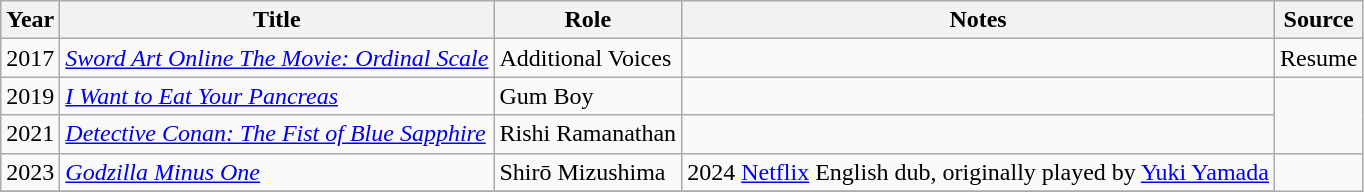<table class="wikitable sortable">
<tr>
<th>Year</th>
<th>Title</th>
<th>Role</th>
<th>Notes</th>
<th>Source<strong></strong></th>
</tr>
<tr>
<td>2017</td>
<td><em><a href='#'>Sword Art Online The Movie: Ordinal Scale</a></em></td>
<td>Additional Voices</td>
<td></td>
<td>Resume</td>
</tr>
<tr>
<td>2019</td>
<td><em><a href='#'>I Want to Eat Your Pancreas</a></em></td>
<td>Gum Boy</td>
<td></td>
<td rowspan="2"></td>
</tr>
<tr>
<td>2021</td>
<td><em><a href='#'>Detective Conan: The Fist of Blue Sapphire</a></em></td>
<td>Rishi Ramanathan</td>
<td></td>
</tr>
<tr>
<td>2023</td>
<td><em><a href='#'>Godzilla Minus One</a></em></td>
<td>Shirō Mizushima</td>
<td>2024 <a href='#'>Netflix</a> English dub, originally played by <a href='#'>Yuki Yamada</a></td>
</tr>
<tr>
</tr>
</table>
